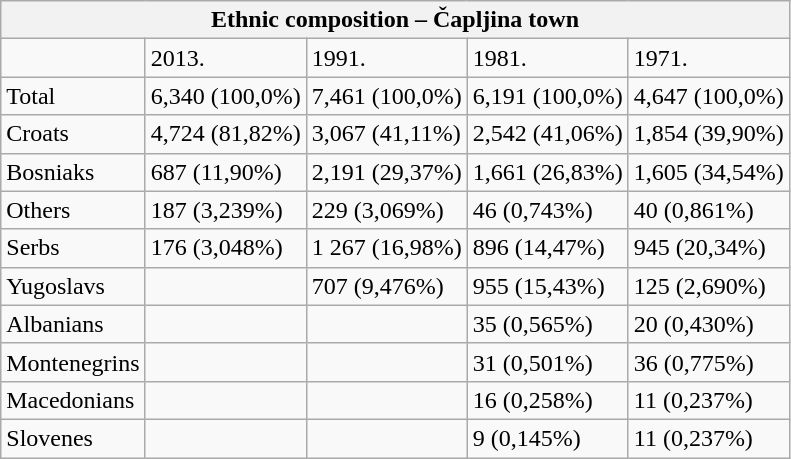<table class="wikitable">
<tr>
<th colspan="8">Ethnic composition – Čapljina town</th>
</tr>
<tr>
<td></td>
<td>2013.</td>
<td>1991.</td>
<td>1981.</td>
<td>1971.</td>
</tr>
<tr>
<td>Total</td>
<td>6,340 (100,0%)</td>
<td>7,461 (100,0%)</td>
<td>6,191 (100,0%)</td>
<td>4,647 (100,0%)</td>
</tr>
<tr>
<td>Croats</td>
<td>4,724 (81,82%)</td>
<td>3,067 (41,11%)</td>
<td>2,542 (41,06%)</td>
<td>1,854 (39,90%)</td>
</tr>
<tr>
<td>Bosniaks</td>
<td>687 (11,90%)</td>
<td>2,191 (29,37%)</td>
<td>1,661 (26,83%)</td>
<td>1,605 (34,54%)</td>
</tr>
<tr>
<td>Others</td>
<td>187 (3,239%)</td>
<td>229 (3,069%)</td>
<td>46 (0,743%)</td>
<td>40 (0,861%)</td>
</tr>
<tr>
<td>Serbs</td>
<td>176 (3,048%)</td>
<td>1 267 (16,98%)</td>
<td>896 (14,47%)</td>
<td>945 (20,34%)</td>
</tr>
<tr>
<td>Yugoslavs</td>
<td></td>
<td>707 (9,476%)</td>
<td>955 (15,43%)</td>
<td>125 (2,690%)</td>
</tr>
<tr>
<td>Albanians</td>
<td></td>
<td></td>
<td>35 (0,565%)</td>
<td>20 (0,430%)</td>
</tr>
<tr>
<td>Montenegrins</td>
<td></td>
<td></td>
<td>31 (0,501%)</td>
<td>36 (0,775%)</td>
</tr>
<tr>
<td>Macedonians</td>
<td></td>
<td></td>
<td>16 (0,258%)</td>
<td>11 (0,237%)</td>
</tr>
<tr>
<td>Slovenes</td>
<td></td>
<td></td>
<td>9 (0,145%)</td>
<td>11 (0,237%)</td>
</tr>
</table>
